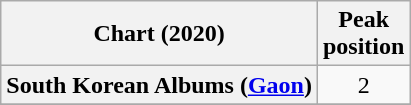<table class="wikitable sortable plainrowheaders" style="text-align:center">
<tr>
<th scope="col">Chart (2020)</th>
<th scope="col">Peak<br>position</th>
</tr>
<tr>
<th scope="row">South Korean Albums (<a href='#'>Gaon</a>)</th>
<td>2</td>
</tr>
<tr>
</tr>
</table>
